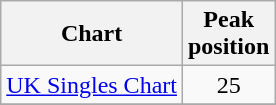<table class="wikitable">
<tr>
<th>Chart</th>
<th>Peak<br>position</th>
</tr>
<tr>
<td align="center"><a href='#'>UK Singles Chart</a></td>
<td align="center">25</td>
</tr>
<tr>
</tr>
</table>
